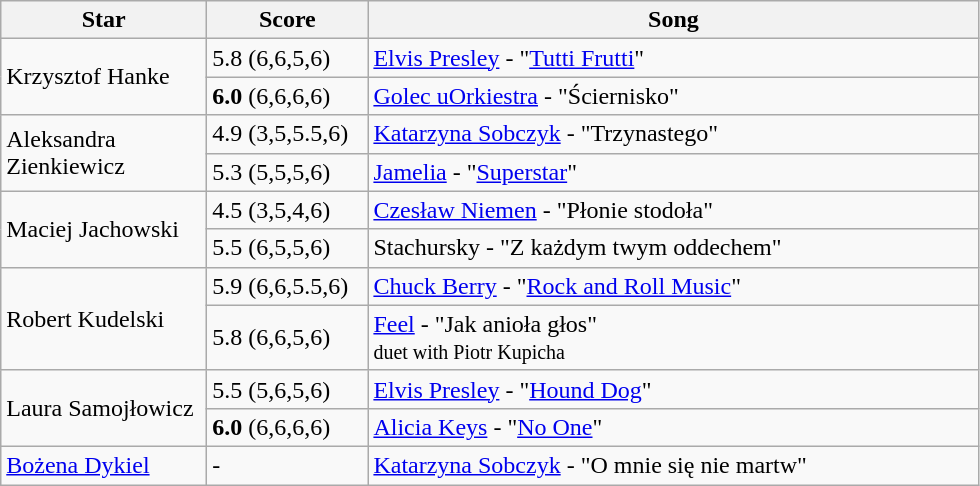<table class="wikitable">
<tr>
<th style="width:130px;">Star</th>
<th style="width:100px;">Score</th>
<th style="width:400px;">Song</th>
</tr>
<tr>
<td rowspan=2>Krzysztof Hanke</td>
<td>5.8 (6,6,5,6)</td>
<td><a href='#'>Elvis Presley</a> - "<a href='#'>Tutti Frutti</a>"</td>
</tr>
<tr>
<td><strong>6.0</strong> (6,6,6,6)</td>
<td><a href='#'>Golec uOrkiestra</a> - "Ściernisko"</td>
</tr>
<tr>
<td rowspan=2>Aleksandra Zienkiewicz</td>
<td>4.9 (3,5,5.5,6)</td>
<td><a href='#'>Katarzyna Sobczyk</a> - "Trzynastego"</td>
</tr>
<tr>
<td>5.3 (5,5,5,6)</td>
<td><a href='#'>Jamelia</a> - "<a href='#'>Superstar</a>"</td>
</tr>
<tr>
<td rowspan=2>Maciej Jachowski</td>
<td>4.5 (3,5,4,6)</td>
<td><a href='#'>Czesław Niemen</a> - "Płonie stodoła"</td>
</tr>
<tr>
<td>5.5 (6,5,5,6)</td>
<td>Stachursky - "Z każdym twym oddechem"</td>
</tr>
<tr>
<td rowspan=2>Robert Kudelski</td>
<td>5.9 (6,6,5.5,6)</td>
<td><a href='#'>Chuck Berry</a> - "<a href='#'>Rock and Roll Music</a>"</td>
</tr>
<tr>
<td>5.8 (6,6,5,6)</td>
<td><a href='#'>Feel</a> - "Jak anioła głos" <br><small>duet with Piotr Kupicha</small></td>
</tr>
<tr>
<td rowspan=2>Laura Samojłowicz</td>
<td>5.5 (5,6,5,6)</td>
<td><a href='#'>Elvis Presley</a> - "<a href='#'>Hound Dog</a>"</td>
</tr>
<tr>
<td><strong>6.0</strong> (6,6,6,6)</td>
<td><a href='#'>Alicia Keys</a> - "<a href='#'>No One</a>"</td>
</tr>
<tr>
<td><a href='#'>Bożena Dykiel</a></td>
<td>-</td>
<td><a href='#'>Katarzyna Sobczyk</a> - "O mnie się nie martw"</td>
</tr>
</table>
